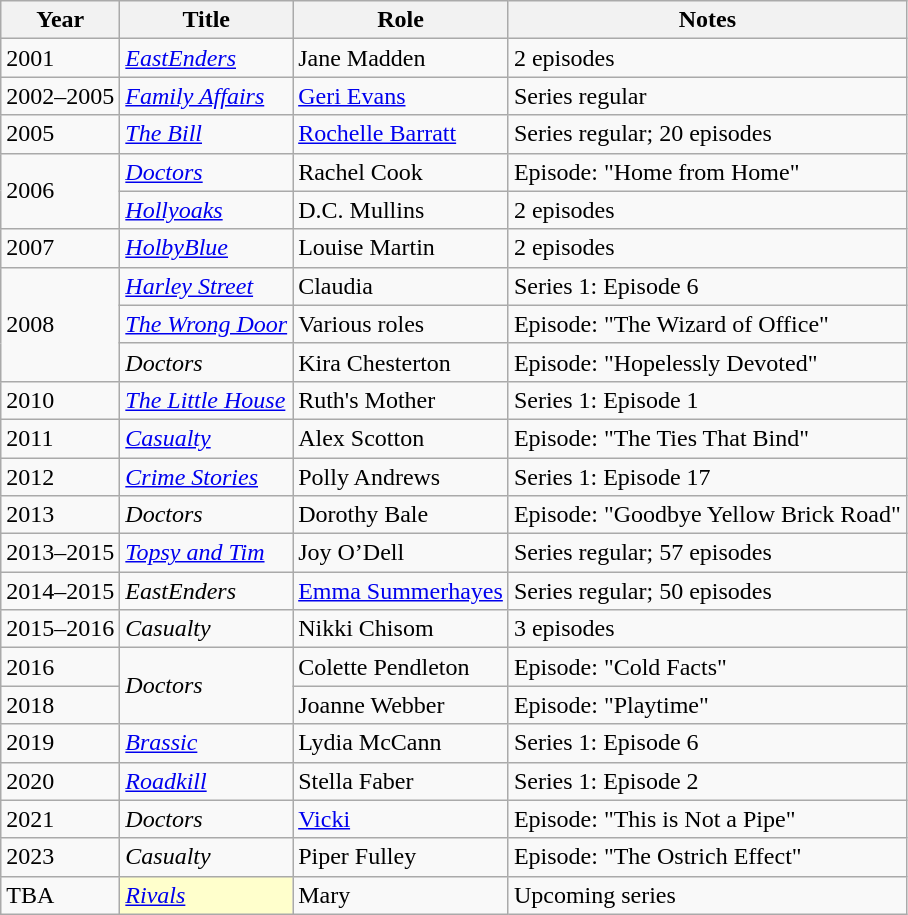<table class="wikitable sortable">
<tr>
<th>Year</th>
<th>Title</th>
<th>Role</th>
<th class="unsortable">Notes</th>
</tr>
<tr>
<td>2001</td>
<td><em><a href='#'>EastEnders</a></em></td>
<td>Jane Madden</td>
<td>2 episodes</td>
</tr>
<tr>
<td>2002–2005</td>
<td><em><a href='#'>Family Affairs</a></em></td>
<td><a href='#'>Geri Evans</a></td>
<td>Series regular</td>
</tr>
<tr>
<td>2005</td>
<td><em><a href='#'>The Bill</a></em></td>
<td><a href='#'>Rochelle Barratt</a></td>
<td>Series regular; 20 episodes</td>
</tr>
<tr>
<td rowspan="2">2006</td>
<td><em><a href='#'>Doctors</a></em></td>
<td>Rachel Cook</td>
<td>Episode: "Home from Home"</td>
</tr>
<tr>
<td><em><a href='#'>Hollyoaks</a></em></td>
<td>D.C. Mullins</td>
<td>2 episodes</td>
</tr>
<tr>
<td>2007</td>
<td><em><a href='#'>HolbyBlue</a></em></td>
<td>Louise Martin</td>
<td>2 episodes</td>
</tr>
<tr>
<td rowspan="3">2008</td>
<td><em><a href='#'>Harley Street</a></em></td>
<td>Claudia</td>
<td>Series 1: Episode 6</td>
</tr>
<tr>
<td><em><a href='#'>The Wrong Door</a></em></td>
<td>Various roles</td>
<td>Episode: "The Wizard of Office"</td>
</tr>
<tr>
<td><em>Doctors</em></td>
<td>Kira Chesterton</td>
<td>Episode: "Hopelessly Devoted"</td>
</tr>
<tr>
<td>2010</td>
<td><em><a href='#'>The Little House</a></em></td>
<td>Ruth's Mother</td>
<td>Series 1: Episode 1</td>
</tr>
<tr>
<td>2011</td>
<td><em><a href='#'>Casualty</a></em></td>
<td>Alex Scotton</td>
<td>Episode: "The Ties That Bind"</td>
</tr>
<tr>
<td>2012</td>
<td><em><a href='#'>Crime Stories</a></em></td>
<td>Polly Andrews</td>
<td>Series 1: Episode 17</td>
</tr>
<tr>
<td>2013</td>
<td><em>Doctors</em></td>
<td>Dorothy Bale</td>
<td>Episode: "Goodbye Yellow Brick Road"</td>
</tr>
<tr>
<td>2013–2015</td>
<td><em><a href='#'>Topsy and Tim</a></em></td>
<td>Joy O’Dell</td>
<td>Series regular; 57 episodes</td>
</tr>
<tr>
<td>2014–2015</td>
<td><em>EastEnders</em></td>
<td><a href='#'>Emma Summerhayes</a></td>
<td>Series regular; 50 episodes</td>
</tr>
<tr>
<td>2015–2016</td>
<td><em>Casualty</em></td>
<td>Nikki Chisom</td>
<td>3 episodes</td>
</tr>
<tr>
<td>2016</td>
<td rowspan="2"><em>Doctors</em></td>
<td>Colette Pendleton</td>
<td>Episode: "Cold Facts"</td>
</tr>
<tr>
<td>2018</td>
<td>Joanne Webber</td>
<td>Episode: "Playtime"</td>
</tr>
<tr>
<td>2019</td>
<td><em><a href='#'>Brassic</a></em></td>
<td>Lydia McCann</td>
<td>Series 1: Episode 6</td>
</tr>
<tr>
<td>2020</td>
<td><em><a href='#'>Roadkill</a></em></td>
<td>Stella Faber</td>
<td>Series 1: Episode 2</td>
</tr>
<tr>
<td>2021</td>
<td><em>Doctors</em></td>
<td><a href='#'>Vicki</a></td>
<td>Episode: "This is Not a Pipe"</td>
</tr>
<tr>
<td>2023</td>
<td><em>Casualty</em></td>
<td>Piper Fulley</td>
<td>Episode: "The Ostrich Effect"</td>
</tr>
<tr>
<td>TBA</td>
<td style="background:#FFFFCC;"> <em><a href='#'>Rivals</a></em></td>
<td>Mary</td>
<td>Upcoming series</td>
</tr>
</table>
